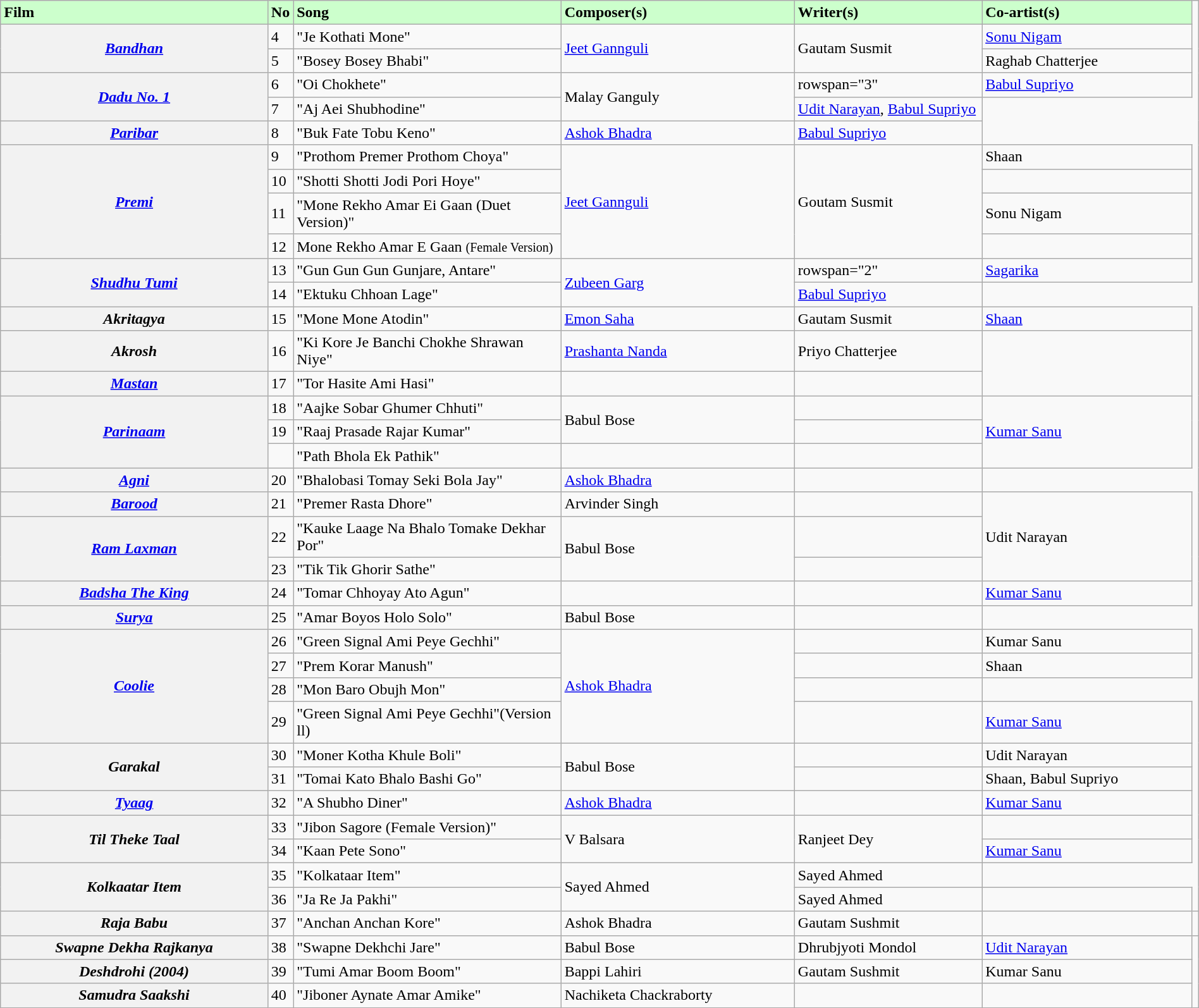<table class="wikitable plainrowheaders" style="width:100%; textcolor:#000">
<tr style="background:#cfc; text-align:"center;">
<td scope="col" style="width:23%;"><strong>Film</strong></td>
<td><strong>No</strong></td>
<td scope="col" style="width:23%;"><strong>Song</strong></td>
<td scope="col" style="width:20%;"><strong>Composer(s)</strong></td>
<td scope="col" style="width:16%;"><strong>Writer(s)</strong></td>
<td scope="col" style="width:18%;"><strong>Co-artist(s)</strong></td>
</tr>
<tr>
<th scope="row" rowspan="2"><em><a href='#'>Bandhan</a></em></th>
<td>4</td>
<td>"Je Kothati Mone"</td>
<td rowspan="2"><a href='#'>Jeet Gannguli</a></td>
<td rowspan="2">Gautam Susmit</td>
<td><a href='#'>Sonu Nigam</a></td>
</tr>
<tr>
<td>5</td>
<td>"Bosey Bosey Bhabi"</td>
<td>Raghab Chatterjee</td>
</tr>
<tr>
<th scope="row" rowspan="2"><em><a href='#'>Dadu No. 1</a></em></th>
<td>6</td>
<td>"Oi Chokhete"</td>
<td rowspan="2">Malay Ganguly</td>
<td>rowspan="3" </td>
<td><a href='#'>Babul Supriyo</a></td>
</tr>
<tr>
<td>7</td>
<td>"Aj Aei Shubhodine"</td>
<td><a href='#'>Udit Narayan</a>, <a href='#'>Babul Supriyo</a></td>
</tr>
<tr>
<th scope="row"><em><a href='#'>Paribar</a></em></th>
<td>8</td>
<td>"Buk Fate Tobu Keno"</td>
<td><a href='#'>Ashok Bhadra</a></td>
<td><a href='#'>Babul Supriyo</a></td>
</tr>
<tr>
<th scope="row" rowspan="4"><em><a href='#'>Premi</a></em></th>
<td>9</td>
<td>"Prothom Premer Prothom Choya"</td>
<td rowspan="4"><a href='#'>Jeet Gannguli</a></td>
<td rowspan="4">Goutam Susmit</td>
<td>Shaan</td>
</tr>
<tr>
<td>10</td>
<td>"Shotti Shotti Jodi Pori Hoye"</td>
<td></td>
</tr>
<tr>
<td>11</td>
<td>"Mone Rekho Amar Ei Gaan (Duet Version)"</td>
<td>Sonu Nigam</td>
</tr>
<tr>
<td>12</td>
<td>Mone Rekho Amar E Gaan <small>(Female Version)</small></td>
<td></td>
</tr>
<tr>
<th scope="row" rowspan="2"><em><a href='#'>Shudhu Tumi</a></em></th>
<td>13</td>
<td>"Gun Gun Gun Gunjare, Antare"</td>
<td rowspan="2"><a href='#'>Zubeen Garg</a></td>
<td>rowspan="2" </td>
<td><a href='#'>Sagarika</a></td>
</tr>
<tr>
<td>14</td>
<td>"Ektuku Chhoan Lage"</td>
<td><a href='#'>Babul Supriyo</a></td>
</tr>
<tr>
<th scope="row"><em>Akritagya</em></th>
<td>15</td>
<td>"Mone Mone Atodin"</td>
<td><a href='#'>Emon Saha</a></td>
<td>Gautam Susmit</td>
<td><a href='#'>Shaan</a></td>
</tr>
<tr>
<th scope="row"><em>Akrosh</em></th>
<td>16</td>
<td>"Ki Kore Je Banchi Chokhe Shrawan Niye"</td>
<td><a href='#'>Prashanta Nanda</a></td>
<td>Priyo Chatterjee</td>
<td rowspan="2"></td>
</tr>
<tr>
<th scope="row"><em><a href='#'>Mastan</a></em></th>
<td>17</td>
<td>"Tor Hasite Ami Hasi"</td>
<td></td>
<td></td>
</tr>
<tr>
<th scope="row" Rowspan="3"><a href='#'><em>Parinaam</em></a></th>
<td>18</td>
<td>"Aajke Sobar Ghumer Chhuti"</td>
<td rowspan="2">Babul Bose</td>
<td></td>
<td rowspan="3"><a href='#'>Kumar Sanu</a></td>
</tr>
<tr>
<td>19</td>
<td>"Raaj Prasade Rajar Kumar"</td>
<td></td>
</tr>
<tr>
<td></td>
<td>"Path Bhola Ek Pathik"</td>
<td></td>
</tr>
<tr>
<th scope="row"><a href='#'><em>Agni</em></a></th>
<td>20</td>
<td>"Bhalobasi Tomay Seki Bola Jay"</td>
<td><a href='#'>Ashok Bhadra</a></td>
<td></td>
</tr>
<tr>
<th Scope="row"><em><a href='#'>Barood</a></em></th>
<td>21</td>
<td>"Premer Rasta Dhore"</td>
<td>Arvinder Singh</td>
<td></td>
<td rowspan="3">Udit Narayan</td>
</tr>
<tr>
<th Rowspan="2" scope="row"><em><a href='#'>Ram Laxman</a></em></th>
<td>22</td>
<td>"Kauke Laage Na Bhalo Tomake Dekhar Por"</td>
<td rowspan=2>Babul Bose</td>
<td></td>
</tr>
<tr>
<td>23</td>
<td>"Tik Tik Ghorir Sathe"</td>
<td></td>
</tr>
<tr>
<th scope="row"><em><a href='#'>Badsha The King</a></em></th>
<td>24</td>
<td>"Tomar Chhoyay Ato Agun"</td>
<td></td>
<td></td>
<td><a href='#'>Kumar Sanu</a></td>
</tr>
<tr>
<th scope="row"><a href='#'><em>Surya</em></a></th>
<td>25</td>
<td>"Amar Boyos Holo Solo"</td>
<td>Babul Bose</td>
<td></td>
</tr>
<tr>
<th Scope="row" Rowspan="4"><a href='#'><em>Coolie</em></a></th>
<td>26</td>
<td>"Green Signal Ami Peye Gechhi"</td>
<td rowspan="4"><a href='#'>Ashok Bhadra</a></td>
<td></td>
<td>Kumar Sanu</td>
</tr>
<tr>
<td>27</td>
<td>"Prem Korar Manush"</td>
<td></td>
<td>Shaan</td>
</tr>
<tr>
<td>28</td>
<td>"Mon Baro Obujh Mon"</td>
<td></td>
</tr>
<tr>
<td>29</td>
<td>"Green Signal Ami Peye Gechhi"(Version ll)</td>
<td></td>
<td><a href='#'>Kumar Sanu</a></td>
</tr>
<tr>
<th scope="row" Rowspan="2"><em>Garakal</em></th>
<td>30</td>
<td>"Moner Kotha Khule Boli"</td>
<td scope="row" rowspan="2">Babul Bose</td>
<td></td>
<td>Udit Narayan</td>
</tr>
<tr>
<td>31</td>
<td>"Tomai Kato Bhalo Bashi Go"</td>
<td></td>
<td>Shaan, Babul Supriyo</td>
</tr>
<tr>
<th Scope="row"><a href='#'><em>Tyaag</em></a></th>
<td>32</td>
<td>"A Shubho Diner"</td>
<td><a href='#'>Ashok Bhadra</a></td>
<td></td>
<td><a href='#'>Kumar Sanu</a></td>
</tr>
<tr>
<th scope="row" rowspan="2"><em>Til Theke Taal</em></th>
<td>33</td>
<td>"Jibon Sagore (Female Version)"</td>
<td scope="row" rowspan="2">V Balsara</td>
<td scope="row" rowspan="2">Ranjeet Dey</td>
<td></td>
</tr>
<tr>
<td>34</td>
<td>"Kaan Pete Sono"</td>
<td><a href='#'>Kumar Sanu</a></td>
</tr>
<tr>
<th scope="row" rowspan="2"><em>Kolkaatar Item</em></th>
<td>35</td>
<td>"Kolkataar Item"</td>
<td scope="row" rowspan="2">Sayed Ahmed</td>
<td>Sayed Ahmed</td>
</tr>
<tr>
<td>36</td>
<td>"Ja Re Ja Pakhi"</td>
<td>Sayed Ahmed</td>
<td></td>
</tr>
<tr>
<th scope="row"><em>Raja Babu</em></th>
<td>37</td>
<td>"Anchan Anchan Kore"</td>
<td>Ashok Bhadra</td>
<td>Gautam Sushmit</td>
<td></td>
<td></td>
</tr>
<tr>
<th scope="row"><em>Swapne Dekha Rajkanya</em></th>
<td>38</td>
<td>"Swapne Dekhchi Jare"</td>
<td>Babul Bose</td>
<td>Dhrubjyoti Mondol</td>
<td><a href='#'>Udit Narayan</a></td>
</tr>
<tr>
<th scope="row"><em>Deshdrohi (2004)</em></th>
<td>39</td>
<td>"Tumi Amar Boom Boom"</td>
<td>Bappi Lahiri</td>
<td>Gautam Sushmit</td>
<td>Kumar Sanu</td>
</tr>
<tr>
<th scope="row"><em>Samudra Saakshi</em></th>
<td>40</td>
<td>"Jiboner Aynate Amar Amike"</td>
<td>Nachiketa Chackraborty</td>
<td></td>
<td></td>
</tr>
</table>
